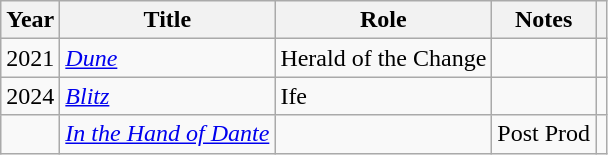<table class="wikitable">
<tr>
<th>Year</th>
<th>Title</th>
<th>Role</th>
<th>Notes</th>
<th></th>
</tr>
<tr>
<td>2021</td>
<td><em><a href='#'>Dune</a></em></td>
<td>Herald of the Change</td>
<td></td>
<td></td>
</tr>
<tr>
<td>2024</td>
<td><em><a href='#'>Blitz</a></em></td>
<td>Ife</td>
<td></td>
<td></td>
</tr>
<tr>
<td></td>
<td><em><a href='#'>In the Hand of Dante</a></em></td>
<td></td>
<td>Post Prod</td>
<td></td>
</tr>
</table>
